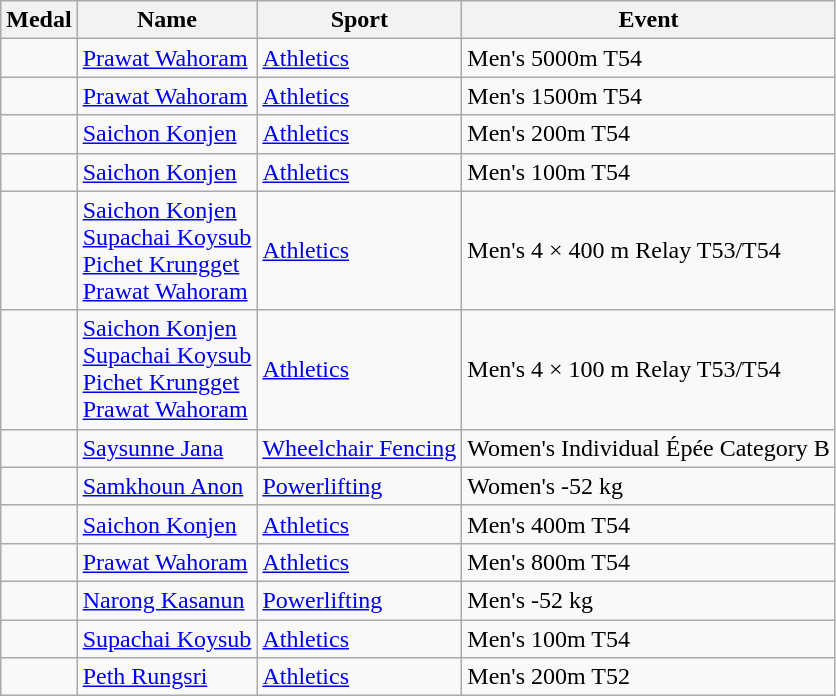<table class="wikitable sortable">
<tr>
<th>Medal</th>
<th>Name</th>
<th>Sport</th>
<th>Event</th>
</tr>
<tr>
<td></td>
<td><a href='#'>Prawat Wahoram</a></td>
<td><a href='#'>Athletics</a></td>
<td>Men's 5000m T54</td>
</tr>
<tr>
<td></td>
<td><a href='#'>Prawat Wahoram</a></td>
<td><a href='#'>Athletics</a></td>
<td>Men's 1500m T54</td>
</tr>
<tr>
<td></td>
<td><a href='#'>Saichon Konjen</a></td>
<td><a href='#'>Athletics</a></td>
<td>Men's 200m T54</td>
</tr>
<tr>
<td></td>
<td><a href='#'>Saichon Konjen</a></td>
<td><a href='#'>Athletics</a></td>
<td>Men's 100m T54</td>
</tr>
<tr>
<td></td>
<td><a href='#'>Saichon Konjen</a><br> <a href='#'>Supachai Koysub</a><br> <a href='#'>Pichet Krungget</a><br> <a href='#'>Prawat Wahoram</a></td>
<td><a href='#'>Athletics</a></td>
<td>Men's 4 × 400 m Relay T53/T54</td>
</tr>
<tr>
<td></td>
<td><a href='#'>Saichon Konjen</a><br> <a href='#'>Supachai Koysub</a><br> <a href='#'>Pichet Krungget</a><br> <a href='#'>Prawat Wahoram</a></td>
<td><a href='#'>Athletics</a></td>
<td>Men's 4 × 100 m Relay T53/T54</td>
</tr>
<tr>
<td></td>
<td><a href='#'>Saysunne Jana</a></td>
<td><a href='#'>Wheelchair Fencing</a></td>
<td>Women's Individual Épée Category B</td>
</tr>
<tr>
<td></td>
<td><a href='#'>Samkhoun Anon</a></td>
<td><a href='#'>Powerlifting</a></td>
<td>Women's -52 kg</td>
</tr>
<tr>
<td></td>
<td><a href='#'>Saichon Konjen</a></td>
<td><a href='#'>Athletics</a></td>
<td>Men's 400m T54</td>
</tr>
<tr>
<td></td>
<td><a href='#'>Prawat Wahoram</a></td>
<td><a href='#'>Athletics</a></td>
<td>Men's 800m T54</td>
</tr>
<tr>
<td></td>
<td><a href='#'>Narong Kasanun</a></td>
<td><a href='#'>Powerlifting</a></td>
<td>Men's -52 kg</td>
</tr>
<tr>
<td></td>
<td><a href='#'>Supachai Koysub</a></td>
<td><a href='#'>Athletics</a></td>
<td>Men's 100m T54</td>
</tr>
<tr>
<td></td>
<td><a href='#'>Peth Rungsri</a></td>
<td><a href='#'>Athletics</a></td>
<td>Men's 200m T52</td>
</tr>
</table>
